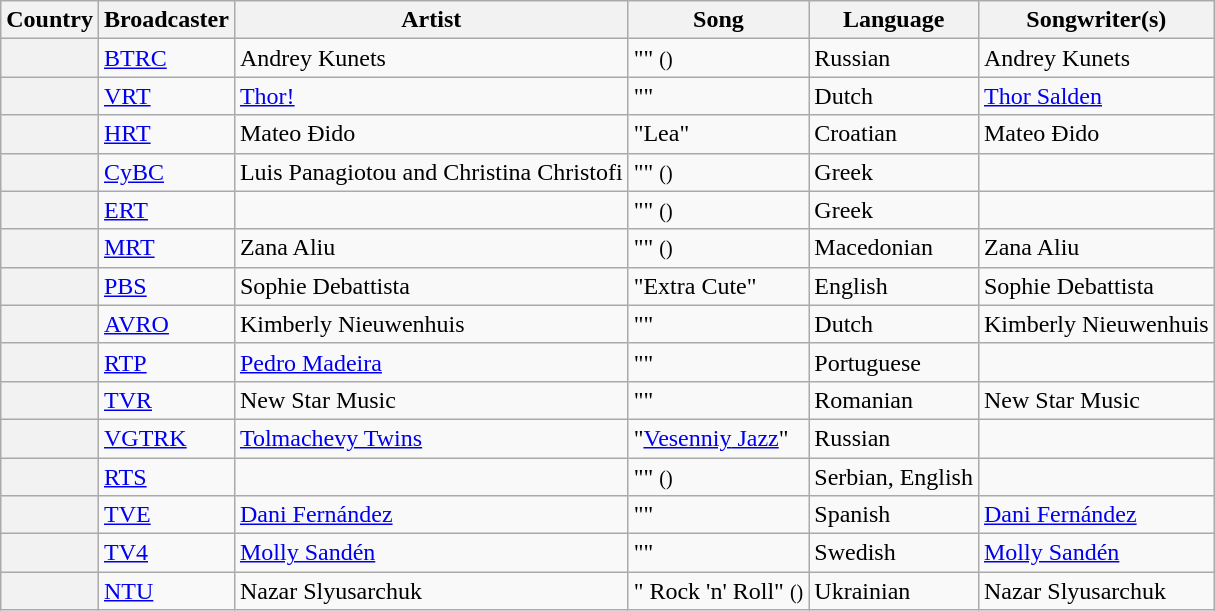<table class="wikitable plainrowheaders">
<tr>
<th>Country</th>
<th>Broadcaster</th>
<th>Artist</th>
<th>Song</th>
<th>Language</th>
<th>Songwriter(s)</th>
</tr>
<tr>
<th scope="row"></th>
<td><a href='#'>BTRC</a></td>
<td>Andrey Kunets</td>
<td>"" <small>()</small></td>
<td>Russian</td>
<td>Andrey Kunets</td>
</tr>
<tr>
<th scope="row"></th>
<td><a href='#'>VRT</a></td>
<td><a href='#'>Thor!</a></td>
<td>""</td>
<td>Dutch</td>
<td><a href='#'>Thor Salden</a></td>
</tr>
<tr>
<th scope="row"></th>
<td><a href='#'>HRT</a></td>
<td>Mateo Đido</td>
<td>"Lea"</td>
<td>Croatian</td>
<td>Mateo Đido</td>
</tr>
<tr>
<th scope="row"></th>
<td><a href='#'>CyBC</a></td>
<td>Luis Panagiotou and Christina Christofi</td>
<td>"" <small>()</small></td>
<td>Greek</td>
<td></td>
</tr>
<tr>
<th scope="row"></th>
<td><a href='#'>ERT</a></td>
<td></td>
<td>"" <small>()</small></td>
<td>Greek</td>
<td></td>
</tr>
<tr>
<th scope="row"></th>
<td><a href='#'>MRT</a></td>
<td>Zana Aliu</td>
<td>"" <small>()</small></td>
<td>Macedonian</td>
<td>Zana Aliu</td>
</tr>
<tr>
<th scope="row"></th>
<td><a href='#'>PBS</a></td>
<td>Sophie Debattista</td>
<td>"Extra Cute"</td>
<td>English</td>
<td>Sophie Debattista</td>
</tr>
<tr>
<th scope="row"></th>
<td><a href='#'>AVRO</a></td>
<td>Kimberly Nieuwenhuis</td>
<td>""</td>
<td>Dutch</td>
<td>Kimberly Nieuwenhuis</td>
</tr>
<tr>
<th scope="row"></th>
<td><a href='#'>RTP</a></td>
<td><a href='#'>Pedro Madeira</a></td>
<td>""</td>
<td>Portuguese</td>
<td></td>
</tr>
<tr>
<th scope="row"></th>
<td><a href='#'>TVR</a></td>
<td>New Star Music</td>
<td>""</td>
<td>Romanian</td>
<td>New Star Music</td>
</tr>
<tr>
<th scope="row"></th>
<td><a href='#'>VGTRK</a></td>
<td><a href='#'>Tolmachevy Twins</a></td>
<td>"<a href='#'><span>Vesenniy</span> Jazz</a>"</td>
<td>Russian</td>
<td></td>
</tr>
<tr>
<th scope="row"></th>
<td><a href='#'>RTS</a></td>
<td></td>
<td>"" <small>()</small></td>
<td>Serbian, English</td>
<td></td>
</tr>
<tr>
<th scope="row"></th>
<td><a href='#'>TVE</a></td>
<td><a href='#'>Dani Fernández</a></td>
<td>""</td>
<td>Spanish</td>
<td><a href='#'>Dani Fernández</a></td>
</tr>
<tr>
<th scope="row"></th>
<td><a href='#'>TV4</a></td>
<td><a href='#'>Molly Sandén</a></td>
<td>""</td>
<td>Swedish</td>
<td><a href='#'>Molly Sandén</a></td>
</tr>
<tr>
<th scope="row"></th>
<td><a href='#'>NTU</a></td>
<td>Nazar Slyusarchuk</td>
<td>" Rock 'n' Roll" <small>()</small></td>
<td>Ukrainian</td>
<td>Nazar Slyusarchuk</td>
</tr>
</table>
